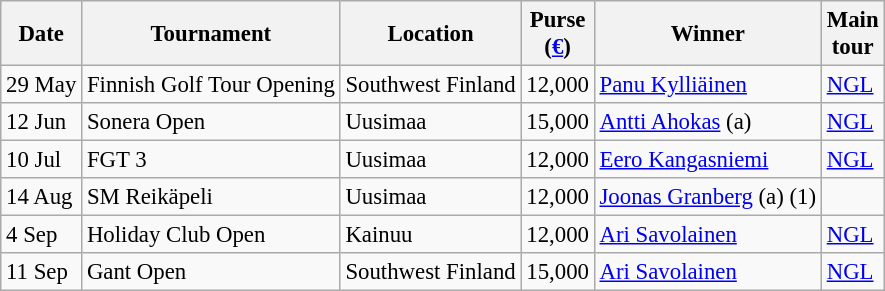<table class="wikitable" style="font-size:95%;">
<tr>
<th>Date</th>
<th>Tournament</th>
<th>Location</th>
<th>Purse<br>(<a href='#'>€</a>)</th>
<th>Winner</th>
<th>Main<br>tour</th>
</tr>
<tr>
<td>29 May</td>
<td>Finnish Golf Tour Opening</td>
<td>Southwest Finland</td>
<td align=right>12,000</td>
<td> <a href='#'>Panu Kylliäinen</a></td>
<td><a href='#'>NGL</a></td>
</tr>
<tr>
<td>12 Jun</td>
<td>Sonera Open</td>
<td>Uusimaa</td>
<td align=right>15,000</td>
<td> <a href='#'>Antti Ahokas</a> (a)</td>
<td><a href='#'>NGL</a></td>
</tr>
<tr>
<td>10 Jul</td>
<td>FGT 3</td>
<td>Uusimaa</td>
<td align=right>12,000</td>
<td> <a href='#'>Eero Kangasniemi</a></td>
<td><a href='#'>NGL</a></td>
</tr>
<tr>
<td>14 Aug</td>
<td>SM Reikäpeli</td>
<td>Uusimaa</td>
<td align=right>12,000</td>
<td> <a href='#'>Joonas Granberg</a> (a) (1)</td>
<td></td>
</tr>
<tr>
<td>4 Sep</td>
<td>Holiday Club Open</td>
<td>Kainuu</td>
<td align=right>12,000</td>
<td> <a href='#'>Ari Savolainen</a></td>
<td><a href='#'>NGL</a></td>
</tr>
<tr>
<td>11 Sep</td>
<td>Gant Open</td>
<td>Southwest Finland</td>
<td align=right>15,000</td>
<td> <a href='#'>Ari Savolainen</a></td>
<td><a href='#'>NGL</a></td>
</tr>
</table>
